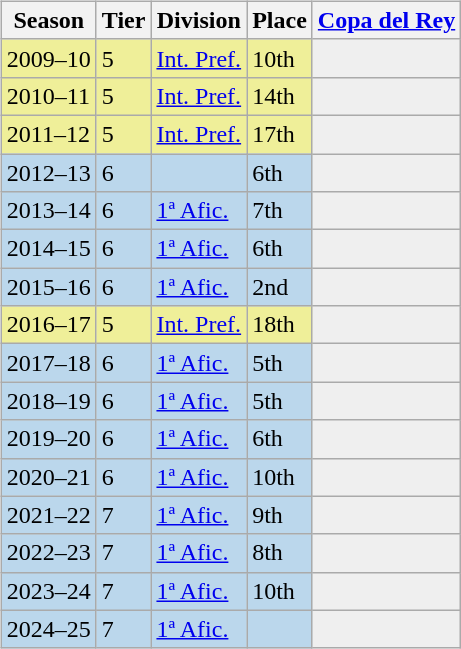<table>
<tr>
<td valign="top" width=0%><br><table class="wikitable">
<tr style="background:#f0f6fa;">
<th>Season</th>
<th>Tier</th>
<th>Division</th>
<th>Place</th>
<th><a href='#'>Copa del Rey</a></th>
</tr>
<tr>
<td style="background:#EFEF99;">2009–10</td>
<td style="background:#EFEF99;">5</td>
<td style="background:#EFEF99;"><a href='#'>Int. Pref.</a></td>
<td style="background:#EFEF99;">10th</td>
<th style="background:#efefef;"></th>
</tr>
<tr>
<td style="background:#EFEF99;">2010–11</td>
<td style="background:#EFEF99;">5</td>
<td style="background:#EFEF99;"><a href='#'>Int. Pref.</a></td>
<td style="background:#EFEF99;">14th</td>
<th style="background:#efefef;"></th>
</tr>
<tr>
<td style="background:#EFEF99;">2011–12</td>
<td style="background:#EFEF99;">5</td>
<td style="background:#EFEF99;"><a href='#'>Int. Pref.</a></td>
<td style="background:#EFEF99;">17th</td>
<th style="background:#efefef;"></th>
</tr>
<tr>
<td style="background:#BBD7EC;">2012–13</td>
<td style="background:#BBD7EC;">6</td>
<td style="background:#BBD7EC;"></td>
<td style="background:#BBD7EC;">6th</td>
<th style="background:#efefef;"></th>
</tr>
<tr>
<td style="background:#BBD7EC;">2013–14</td>
<td style="background:#BBD7EC;">6</td>
<td style="background:#BBD7EC;"><a href='#'>1ª Afic.</a></td>
<td style="background:#BBD7EC;">7th</td>
<th style="background:#efefef;"></th>
</tr>
<tr>
<td style="background:#BBD7EC;">2014–15</td>
<td style="background:#BBD7EC;">6</td>
<td style="background:#BBD7EC;"><a href='#'>1ª Afic.</a></td>
<td style="background:#BBD7EC;">6th</td>
<th style="background:#efefef;"></th>
</tr>
<tr>
<td style="background:#BBD7EC;">2015–16</td>
<td style="background:#BBD7EC;">6</td>
<td style="background:#BBD7EC;"><a href='#'>1ª Afic.</a></td>
<td style="background:#BBD7EC;">2nd</td>
<th style="background:#efefef;"></th>
</tr>
<tr>
<td style="background:#EFEF99;">2016–17</td>
<td style="background:#EFEF99;">5</td>
<td style="background:#EFEF99;"><a href='#'>Int. Pref.</a></td>
<td style="background:#EFEF99;">18th</td>
<th style="background:#efefef;"></th>
</tr>
<tr>
<td style="background:#BBD7EC;">2017–18</td>
<td style="background:#BBD7EC;">6</td>
<td style="background:#BBD7EC;"><a href='#'>1ª Afic.</a></td>
<td style="background:#BBD7EC;">5th</td>
<th style="background:#efefef;"></th>
</tr>
<tr>
<td style="background:#BBD7EC;">2018–19</td>
<td style="background:#BBD7EC;">6</td>
<td style="background:#BBD7EC;"><a href='#'>1ª Afic.</a></td>
<td style="background:#BBD7EC;">5th</td>
<th style="background:#efefef;"></th>
</tr>
<tr>
<td style="background:#BBD7EC;">2019–20</td>
<td style="background:#BBD7EC;">6</td>
<td style="background:#BBD7EC;"><a href='#'>1ª Afic.</a></td>
<td style="background:#BBD7EC;">6th</td>
<th style="background:#efefef;"></th>
</tr>
<tr>
<td style="background:#BBD7EC;">2020–21</td>
<td style="background:#BBD7EC;">6</td>
<td style="background:#BBD7EC;"><a href='#'>1ª Afic.</a></td>
<td style="background:#BBD7EC;">10th</td>
<th style="background:#efefef;"></th>
</tr>
<tr>
<td style="background:#BBD7EC;">2021–22</td>
<td style="background:#BBD7EC;">7</td>
<td style="background:#BBD7EC;"><a href='#'>1ª Afic.</a></td>
<td style="background:#BBD7EC;">9th</td>
<th style="background:#efefef;"></th>
</tr>
<tr>
<td style="background:#BBD7EC;">2022–23</td>
<td style="background:#BBD7EC;">7</td>
<td style="background:#BBD7EC;"><a href='#'>1ª Afic.</a></td>
<td style="background:#BBD7EC;">8th</td>
<th style="background:#efefef;"></th>
</tr>
<tr>
<td style="background:#BBD7EC;">2023–24</td>
<td style="background:#BBD7EC;">7</td>
<td style="background:#BBD7EC;"><a href='#'>1ª Afic.</a></td>
<td style="background:#BBD7EC;">10th</td>
<th style="background:#efefef;"></th>
</tr>
<tr>
<td style="background:#BBD7EC;">2024–25</td>
<td style="background:#BBD7EC;">7</td>
<td style="background:#BBD7EC;"><a href='#'>1ª Afic.</a></td>
<td style="background:#BBD7EC;"></td>
<th style="background:#efefef;"></th>
</tr>
</table>
</td>
</tr>
</table>
